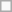<table class="wikitable">
<tr>
<td></td>
</tr>
</table>
